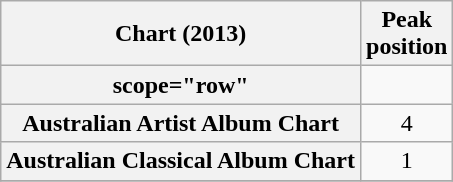<table class="wikitable sortable plainrowheaders" style="text-align:center;">
<tr>
<th scope="col">Chart (2013)</th>
<th scope="col">Peak<br>position</th>
</tr>
<tr>
<th>scope="row"</th>
</tr>
<tr>
<th scope="row">Australian Artist Album Chart</th>
<td>4</td>
</tr>
<tr>
<th scope="row">Australian Classical Album Chart</th>
<td>1</td>
</tr>
<tr>
</tr>
</table>
